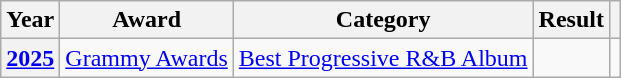<table class="wikitable plainrowheaders">
<tr align=center>
<th scope="col">Year</th>
<th scope="col">Award</th>
<th scope="col">Category</th>
<th scope="col">Result</th>
<th scope="col"></th>
</tr>
<tr>
<th scope="row"><a href='#'>2025</a></th>
<td><a href='#'>Grammy Awards</a></td>
<td><a href='#'>Best Progressive R&B Album</a></td>
<td></td>
<td style="text-align:center;"></td>
</tr>
</table>
